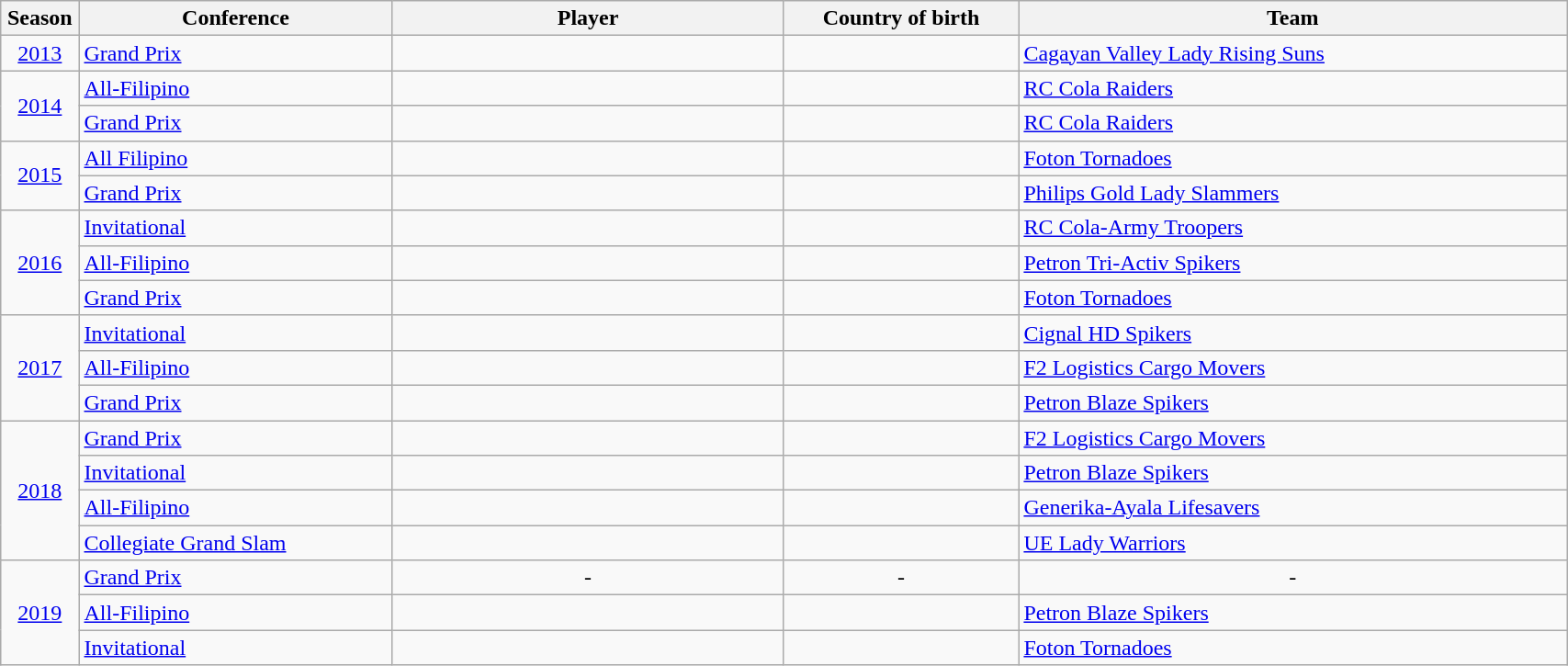<table class="wikitable plainrowheaders sortable" width="90%" summary="Season (sortable), Player (sortable), Position (sortable), Nationality (sortable) and Team (sortable)">
<tr>
<th scope="col" width="5%">Season</th>
<th scope="col" width="20%">Conference</th>
<th scope="col" width="25%">Player</th>
<th scope="col" width="15%">Country of birth</th>
<th scope="col">Team</th>
</tr>
<tr>
<td rowspan="1" align=center><a href='#'>2013</a></td>
<td><a href='#'>Grand Prix</a></td>
<td></td>
<td></td>
<td><a href='#'>Cagayan Valley Lady Rising Suns</a></td>
</tr>
<tr>
<td rowspan="2" align=center><a href='#'>2014</a></td>
<td><a href='#'>All-Filipino</a></td>
<td></td>
<td></td>
<td><a href='#'>RC Cola Raiders</a></td>
</tr>
<tr>
<td><a href='#'>Grand Prix</a></td>
<td></td>
<td></td>
<td><a href='#'>RC Cola Raiders</a></td>
</tr>
<tr>
<td rowspan="2" align=center><a href='#'>2015</a></td>
<td><a href='#'>All Filipino</a></td>
<td></td>
<td></td>
<td><a href='#'>Foton Tornadoes</a></td>
</tr>
<tr>
<td><a href='#'>Grand Prix</a></td>
<td></td>
<td></td>
<td><a href='#'>Philips Gold Lady Slammers</a></td>
</tr>
<tr>
<td rowspan="3" align=center><a href='#'>2016</a></td>
<td><a href='#'>Invitational</a></td>
<td></td>
<td></td>
<td><a href='#'>RC Cola-Army Troopers</a></td>
</tr>
<tr>
<td><a href='#'>All-Filipino</a></td>
<td></td>
<td></td>
<td><a href='#'>Petron Tri-Activ Spikers</a></td>
</tr>
<tr>
<td><a href='#'>Grand Prix</a></td>
<td></td>
<td></td>
<td><a href='#'>Foton Tornadoes</a></td>
</tr>
<tr>
<td rowspan="3" align=center><a href='#'>2017</a></td>
<td><a href='#'>Invitational</a></td>
<td></td>
<td></td>
<td><a href='#'>Cignal HD Spikers</a></td>
</tr>
<tr>
<td><a href='#'>All-Filipino</a></td>
<td></td>
<td></td>
<td><a href='#'>F2 Logistics Cargo Movers</a></td>
</tr>
<tr>
<td><a href='#'>Grand Prix</a></td>
<td></td>
<td></td>
<td><a href='#'>Petron Blaze Spikers</a></td>
</tr>
<tr>
<td rowspan="4" align=center><a href='#'>2018</a></td>
<td><a href='#'>Grand Prix</a></td>
<td></td>
<td></td>
<td><a href='#'>F2 Logistics Cargo Movers</a></td>
</tr>
<tr>
<td><a href='#'>Invitational</a></td>
<td></td>
<td></td>
<td><a href='#'>Petron Blaze Spikers</a></td>
</tr>
<tr>
<td><a href='#'>All-Filipino</a></td>
<td></td>
<td></td>
<td><a href='#'>Generika-Ayala Lifesavers</a></td>
</tr>
<tr>
<td><a href='#'>Collegiate Grand Slam</a></td>
<td></td>
<td></td>
<td><a href='#'>UE Lady Warriors</a></td>
</tr>
<tr>
<td rowspan="3" align=center><a href='#'>2019</a></td>
<td><a href='#'>Grand Prix</a></td>
<td align=center>-</td>
<td align=center>-</td>
<td align=center>-</td>
</tr>
<tr>
<td><a href='#'>All-Filipino</a></td>
<td></td>
<td></td>
<td><a href='#'>Petron Blaze Spikers</a></td>
</tr>
<tr>
<td><a href='#'>Invitational</a></td>
<td></td>
<td></td>
<td><a href='#'>Foton Tornadoes</a></td>
</tr>
</table>
